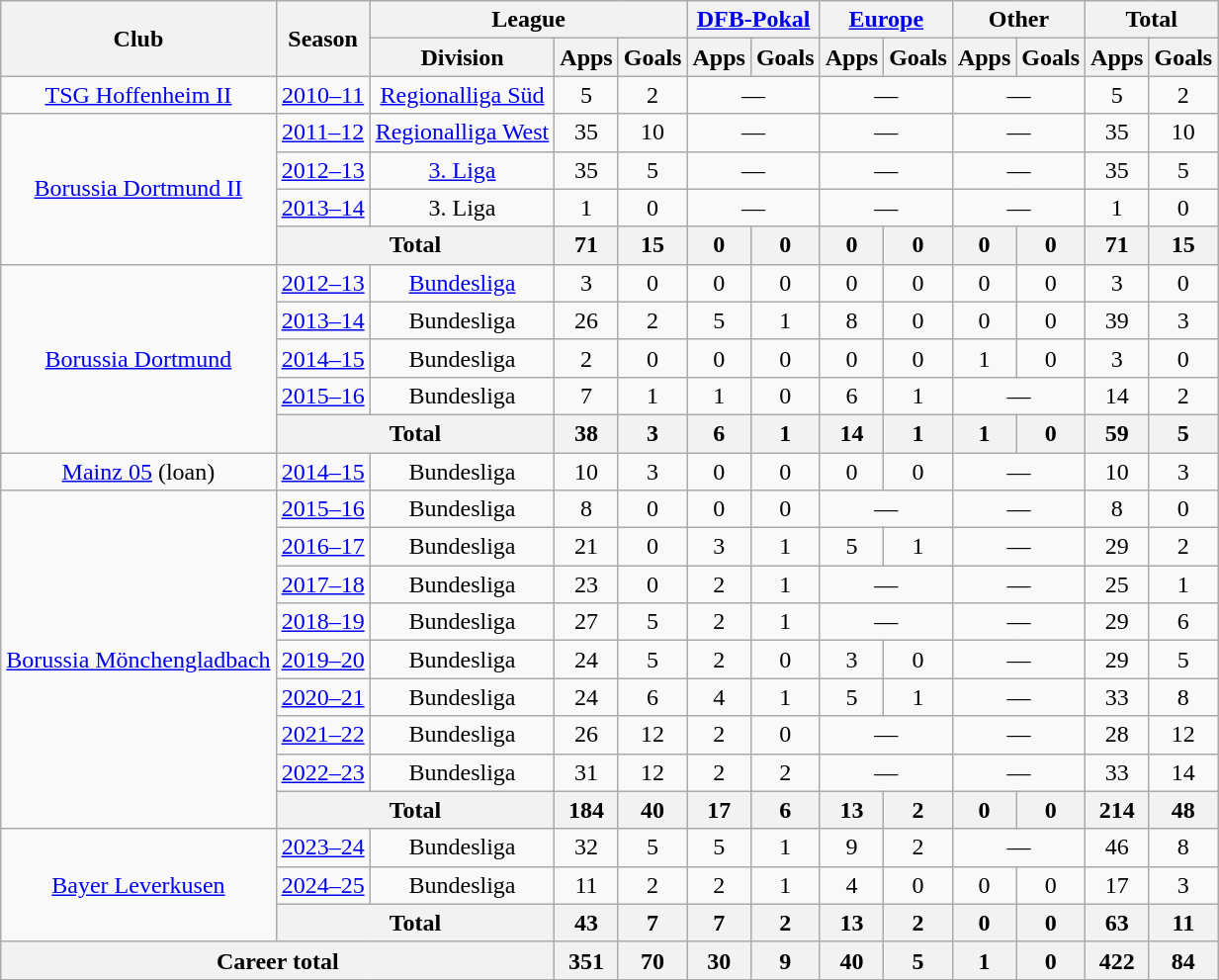<table class="wikitable" Style="text-align: center;font-size:100%">
<tr>
<th rowspan="2">Club</th>
<th rowspan="2">Season</th>
<th colspan="3">League</th>
<th colspan="2"><a href='#'>DFB-Pokal</a></th>
<th colspan="2"><a href='#'>Europe</a></th>
<th colspan="2">Other</th>
<th colspan="2">Total</th>
</tr>
<tr>
<th>Division</th>
<th>Apps</th>
<th>Goals</th>
<th>Apps</th>
<th>Goals</th>
<th>Apps</th>
<th>Goals</th>
<th>Apps</th>
<th>Goals</th>
<th>Apps</th>
<th>Goals</th>
</tr>
<tr>
<td><a href='#'>TSG Hoffenheim II</a></td>
<td><a href='#'>2010–11</a></td>
<td><a href='#'>Regionalliga Süd</a></td>
<td>5</td>
<td>2</td>
<td colspan="2">—</td>
<td colspan="2">—</td>
<td colspan="2">—</td>
<td>5</td>
<td>2</td>
</tr>
<tr>
<td rowspan="4"><a href='#'>Borussia Dortmund II</a></td>
<td><a href='#'>2011–12</a></td>
<td><a href='#'>Regionalliga West</a></td>
<td>35</td>
<td>10</td>
<td colspan="2">—</td>
<td colspan="2">—</td>
<td colspan="2">—</td>
<td>35</td>
<td>10</td>
</tr>
<tr>
<td><a href='#'>2012–13</a></td>
<td><a href='#'>3. Liga</a></td>
<td>35</td>
<td>5</td>
<td colspan="2">—</td>
<td colspan="2">—</td>
<td colspan="2">—</td>
<td>35</td>
<td>5</td>
</tr>
<tr>
<td><a href='#'>2013–14</a></td>
<td>3. Liga</td>
<td>1</td>
<td>0</td>
<td colspan="2">—</td>
<td colspan="2">—</td>
<td colspan="2">—</td>
<td>1</td>
<td>0</td>
</tr>
<tr>
<th colspan="2">Total</th>
<th>71</th>
<th>15</th>
<th>0</th>
<th>0</th>
<th>0</th>
<th>0</th>
<th>0</th>
<th>0</th>
<th>71</th>
<th>15</th>
</tr>
<tr>
<td rowspan="5"><a href='#'>Borussia Dortmund</a></td>
<td><a href='#'>2012–13</a></td>
<td><a href='#'>Bundesliga</a></td>
<td>3</td>
<td>0</td>
<td>0</td>
<td>0</td>
<td>0</td>
<td>0</td>
<td>0</td>
<td>0</td>
<td>3</td>
<td>0</td>
</tr>
<tr>
<td><a href='#'>2013–14</a></td>
<td>Bundesliga</td>
<td>26</td>
<td>2</td>
<td>5</td>
<td>1</td>
<td>8</td>
<td>0</td>
<td>0</td>
<td>0</td>
<td>39</td>
<td>3</td>
</tr>
<tr>
<td><a href='#'>2014–15</a></td>
<td>Bundesliga</td>
<td>2</td>
<td>0</td>
<td>0</td>
<td>0</td>
<td>0</td>
<td>0</td>
<td>1</td>
<td>0</td>
<td>3</td>
<td>0</td>
</tr>
<tr>
<td><a href='#'>2015–16</a></td>
<td>Bundesliga</td>
<td>7</td>
<td>1</td>
<td>1</td>
<td>0</td>
<td>6</td>
<td>1</td>
<td colspan="2">—</td>
<td>14</td>
<td>2</td>
</tr>
<tr>
<th colspan="2">Total</th>
<th>38</th>
<th>3</th>
<th>6</th>
<th>1</th>
<th>14</th>
<th>1</th>
<th>1</th>
<th>0</th>
<th>59</th>
<th>5</th>
</tr>
<tr>
<td><a href='#'>Mainz 05</a> (loan)</td>
<td><a href='#'>2014–15</a></td>
<td>Bundesliga</td>
<td>10</td>
<td>3</td>
<td>0</td>
<td>0</td>
<td>0</td>
<td>0</td>
<td colspan="2">—</td>
<td>10</td>
<td>3</td>
</tr>
<tr>
<td rowspan="9"><a href='#'>Borussia Mönchengladbach</a></td>
<td><a href='#'>2015–16</a></td>
<td>Bundesliga</td>
<td>8</td>
<td>0</td>
<td>0</td>
<td>0</td>
<td colspan="2">—</td>
<td colspan="2">—</td>
<td>8</td>
<td>0</td>
</tr>
<tr>
<td><a href='#'>2016–17</a></td>
<td>Bundesliga</td>
<td>21</td>
<td>0</td>
<td>3</td>
<td>1</td>
<td>5</td>
<td>1</td>
<td colspan="2">—</td>
<td>29</td>
<td>2</td>
</tr>
<tr>
<td><a href='#'>2017–18</a></td>
<td>Bundesliga</td>
<td>23</td>
<td>0</td>
<td>2</td>
<td>1</td>
<td colspan="2">—</td>
<td colspan="2">—</td>
<td>25</td>
<td>1</td>
</tr>
<tr>
<td><a href='#'>2018–19</a></td>
<td>Bundesliga</td>
<td>27</td>
<td>5</td>
<td>2</td>
<td>1</td>
<td colspan="2">—</td>
<td colspan="2">—</td>
<td>29</td>
<td>6</td>
</tr>
<tr>
<td><a href='#'>2019–20</a></td>
<td>Bundesliga</td>
<td>24</td>
<td>5</td>
<td>2</td>
<td>0</td>
<td>3</td>
<td>0</td>
<td colspan="2">—</td>
<td>29</td>
<td>5</td>
</tr>
<tr>
<td><a href='#'>2020–21</a></td>
<td>Bundesliga</td>
<td>24</td>
<td>6</td>
<td>4</td>
<td>1</td>
<td>5</td>
<td>1</td>
<td colspan="2">—</td>
<td>33</td>
<td>8</td>
</tr>
<tr>
<td><a href='#'>2021–22</a></td>
<td>Bundesliga</td>
<td>26</td>
<td>12</td>
<td>2</td>
<td>0</td>
<td colspan="2">—</td>
<td colspan="2">—</td>
<td>28</td>
<td>12</td>
</tr>
<tr>
<td><a href='#'>2022–23</a></td>
<td>Bundesliga</td>
<td>31</td>
<td>12</td>
<td>2</td>
<td>2</td>
<td colspan="2">—</td>
<td colspan="2">—</td>
<td>33</td>
<td>14</td>
</tr>
<tr>
<th colspan="2">Total</th>
<th>184</th>
<th>40</th>
<th>17</th>
<th>6</th>
<th>13</th>
<th>2</th>
<th>0</th>
<th>0</th>
<th>214</th>
<th>48</th>
</tr>
<tr>
<td rowspan="3"><a href='#'>Bayer Leverkusen</a></td>
<td><a href='#'>2023–24</a></td>
<td>Bundesliga</td>
<td>32</td>
<td>5</td>
<td>5</td>
<td>1</td>
<td>9</td>
<td>2</td>
<td colspan="2">—</td>
<td>46</td>
<td>8</td>
</tr>
<tr>
<td><a href='#'>2024–25</a></td>
<td>Bundesliga</td>
<td>11</td>
<td>2</td>
<td>2</td>
<td>1</td>
<td>4</td>
<td>0</td>
<td>0</td>
<td>0</td>
<td>17</td>
<td>3</td>
</tr>
<tr>
<th colspan="2">Total</th>
<th>43</th>
<th>7</th>
<th>7</th>
<th>2</th>
<th>13</th>
<th>2</th>
<th>0</th>
<th>0</th>
<th>63</th>
<th>11</th>
</tr>
<tr>
<th colspan="3">Career total</th>
<th>351</th>
<th>70</th>
<th>30</th>
<th>9</th>
<th>40</th>
<th>5</th>
<th>1</th>
<th>0</th>
<th>422</th>
<th>84</th>
</tr>
</table>
